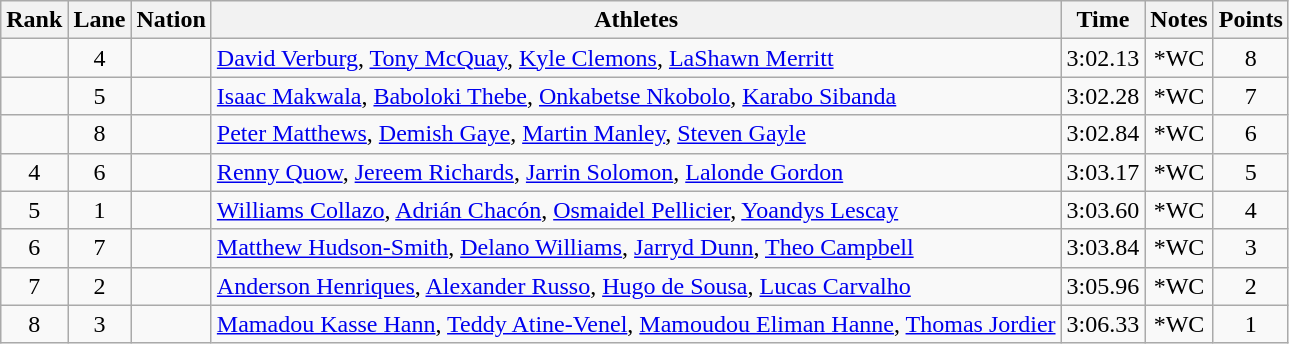<table class="wikitable sortable" style="text-align:center">
<tr>
<th>Rank</th>
<th>Lane</th>
<th>Nation</th>
<th>Athletes</th>
<th>Time</th>
<th>Notes</th>
<th>Points</th>
</tr>
<tr>
<td></td>
<td>4</td>
<td align=left></td>
<td align=left><a href='#'>David Verburg</a>, <a href='#'>Tony McQuay</a>, <a href='#'>Kyle Clemons</a>, <a href='#'>LaShawn Merritt</a></td>
<td>3:02.13</td>
<td>*WC</td>
<td>8</td>
</tr>
<tr>
<td></td>
<td>5</td>
<td align=left></td>
<td align=left><a href='#'>Isaac Makwala</a>, <a href='#'>Baboloki Thebe</a>, <a href='#'>Onkabetse Nkobolo</a>, <a href='#'>Karabo Sibanda</a></td>
<td>3:02.28</td>
<td>*WC</td>
<td>7</td>
</tr>
<tr>
<td></td>
<td>8</td>
<td align=left></td>
<td align=left><a href='#'>Peter Matthews</a>, <a href='#'>Demish Gaye</a>, <a href='#'>Martin Manley</a>, <a href='#'>Steven Gayle</a></td>
<td>3:02.84</td>
<td>*WC</td>
<td>6</td>
</tr>
<tr>
<td>4</td>
<td>6</td>
<td align=left></td>
<td align=left><a href='#'>Renny Quow</a>, <a href='#'>Jereem Richards</a>, <a href='#'>Jarrin Solomon</a>,  <a href='#'>Lalonde Gordon</a></td>
<td>3:03.17</td>
<td>*WC</td>
<td>5</td>
</tr>
<tr>
<td>5</td>
<td>1</td>
<td align=left></td>
<td align=left><a href='#'>Williams Collazo</a>, <a href='#'>Adrián Chacón</a>, <a href='#'>Osmaidel Pellicier</a>, <a href='#'>Yoandys Lescay</a></td>
<td>3:03.60</td>
<td>*WC</td>
<td>4</td>
</tr>
<tr>
<td>6</td>
<td>7</td>
<td align=left></td>
<td align=left><a href='#'>Matthew Hudson-Smith</a>, <a href='#'>Delano Williams</a>, <a href='#'>Jarryd Dunn</a>, <a href='#'>Theo Campbell</a></td>
<td>3:03.84</td>
<td>*WC</td>
<td>3</td>
</tr>
<tr>
<td>7</td>
<td>2</td>
<td align=left></td>
<td align=left><a href='#'>Anderson Henriques</a>, <a href='#'>Alexander Russo</a>, <a href='#'>Hugo de Sousa</a>, <a href='#'>Lucas Carvalho</a></td>
<td>3:05.96</td>
<td>*WC</td>
<td>2</td>
</tr>
<tr>
<td>8</td>
<td>3</td>
<td align=left></td>
<td align=left><a href='#'>Mamadou Kasse Hann</a>, <a href='#'>Teddy Atine-Venel</a>, <a href='#'>Mamoudou Eliman Hanne</a>, <a href='#'>Thomas Jordier</a></td>
<td>3:06.33</td>
<td>*WC</td>
<td>1</td>
</tr>
</table>
